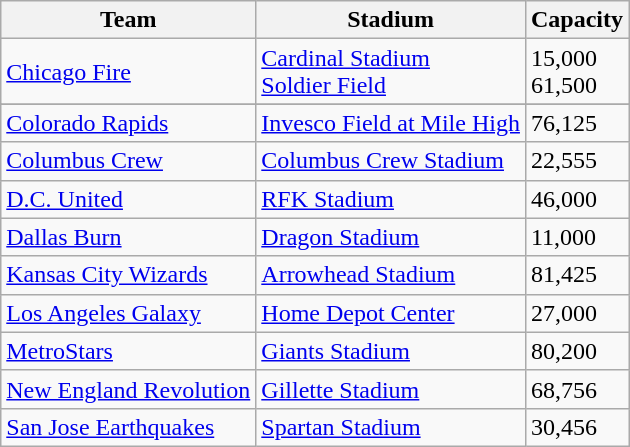<table class="wikitable sortable" style="text-align:left">
<tr>
<th>Team</th>
<th>Stadium</th>
<th>Capacity</th>
</tr>
<tr>
<td><a href='#'>Chicago Fire</a></td>
<td><a href='#'>Cardinal Stadium</a> <br> <a href='#'>Soldier Field</a></td>
<td>15,000 <br> 61,500</td>
</tr>
<tr>
</tr>
<tr>
<td><a href='#'>Colorado Rapids</a></td>
<td><a href='#'>Invesco Field at Mile High</a></td>
<td>76,125</td>
</tr>
<tr>
<td><a href='#'>Columbus Crew</a></td>
<td><a href='#'>Columbus Crew Stadium</a></td>
<td>22,555</td>
</tr>
<tr>
<td><a href='#'>D.C. United</a></td>
<td><a href='#'>RFK Stadium</a></td>
<td>46,000</td>
</tr>
<tr>
<td><a href='#'>Dallas Burn</a></td>
<td><a href='#'>Dragon Stadium</a></td>
<td>11,000</td>
</tr>
<tr>
<td><a href='#'>Kansas City Wizards</a></td>
<td><a href='#'>Arrowhead Stadium</a></td>
<td>81,425</td>
</tr>
<tr>
<td><a href='#'>Los Angeles Galaxy</a></td>
<td><a href='#'>Home Depot Center</a></td>
<td>27,000</td>
</tr>
<tr>
<td><a href='#'>MetroStars</a></td>
<td><a href='#'>Giants Stadium</a></td>
<td>80,200</td>
</tr>
<tr>
<td><a href='#'>New England Revolution</a></td>
<td><a href='#'>Gillette Stadium</a></td>
<td>68,756</td>
</tr>
<tr>
<td><a href='#'>San Jose Earthquakes</a></td>
<td><a href='#'>Spartan Stadium</a></td>
<td>30,456</td>
</tr>
</table>
